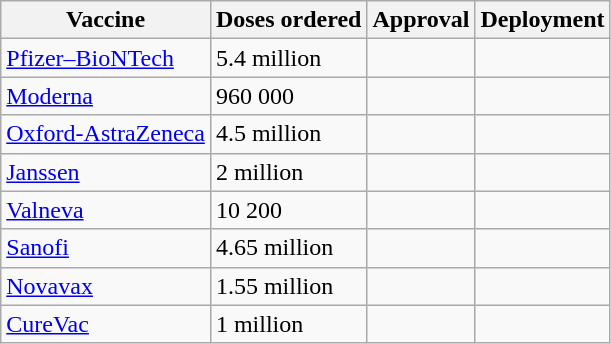<table class="wikitable">
<tr>
<th>Vaccine</th>
<th>Doses ordered</th>
<th>Approval</th>
<th>Deployment</th>
</tr>
<tr>
<td><a href='#'>Pfizer–BioNTech</a></td>
<td>5.4 million</td>
<td></td>
<td></td>
</tr>
<tr>
<td><a href='#'>Moderna</a></td>
<td>960 000</td>
<td></td>
<td></td>
</tr>
<tr>
<td><a href='#'>Oxford-AstraZeneca</a></td>
<td>4.5 million</td>
<td></td>
<td></td>
</tr>
<tr>
<td><a href='#'>Janssen</a></td>
<td>2 million</td>
<td></td>
<td></td>
</tr>
<tr>
<td><a href='#'>Valneva</a></td>
<td>10 200</td>
<td></td>
<td></td>
</tr>
<tr>
<td><a href='#'>Sanofi</a></td>
<td>4.65 million</td>
<td></td>
<td></td>
</tr>
<tr>
<td><a href='#'>Novavax</a></td>
<td>1.55 million</td>
<td></td>
<td></td>
</tr>
<tr>
<td><a href='#'>CureVac</a></td>
<td>1 million</td>
<td></td>
<td></td>
</tr>
</table>
